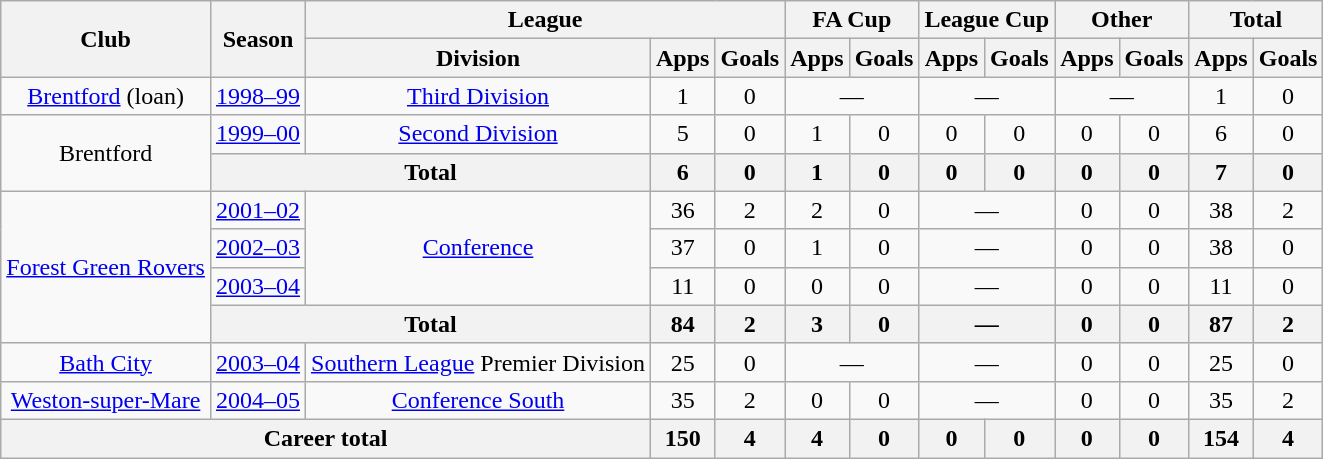<table class="wikitable" style="text-align: center;">
<tr>
<th rowspan="2">Club</th>
<th rowspan="2">Season</th>
<th colspan="3">League</th>
<th colspan="2">FA Cup</th>
<th colspan="2">League Cup</th>
<th colspan="2">Other</th>
<th colspan="2">Total</th>
</tr>
<tr>
<th>Division</th>
<th>Apps</th>
<th>Goals</th>
<th>Apps</th>
<th>Goals</th>
<th>Apps</th>
<th>Goals</th>
<th>Apps</th>
<th>Goals</th>
<th>Apps</th>
<th>Goals</th>
</tr>
<tr>
<td><a href='#'>Brentford</a> (loan)</td>
<td><a href='#'>1998–99</a></td>
<td><a href='#'>Third Division</a></td>
<td>1</td>
<td>0</td>
<td colspan="2">—</td>
<td colspan="2">—</td>
<td colspan="2">—</td>
<td>1</td>
<td>0</td>
</tr>
<tr>
<td rowspan="2">Brentford</td>
<td><a href='#'>1999–00</a></td>
<td><a href='#'>Second Division</a></td>
<td>5</td>
<td>0</td>
<td>1</td>
<td>0</td>
<td>0</td>
<td>0</td>
<td>0</td>
<td>0</td>
<td>6</td>
<td>0</td>
</tr>
<tr>
<th colspan="2">Total</th>
<th>6</th>
<th>0</th>
<th>1</th>
<th>0</th>
<th>0</th>
<th>0</th>
<th>0</th>
<th>0</th>
<th>7</th>
<th>0</th>
</tr>
<tr>
<td rowspan="4"><a href='#'>Forest Green Rovers</a></td>
<td><a href='#'>2001–02</a></td>
<td rowspan="3"><a href='#'>Conference</a></td>
<td>36</td>
<td>2</td>
<td>2</td>
<td>0</td>
<td colspan="2">—</td>
<td>0</td>
<td>0</td>
<td>38</td>
<td>2</td>
</tr>
<tr>
<td><a href='#'>2002–03</a></td>
<td>37</td>
<td>0</td>
<td>1</td>
<td>0</td>
<td colspan="2">—</td>
<td>0</td>
<td>0</td>
<td>38</td>
<td>0</td>
</tr>
<tr>
<td><a href='#'>2003–04</a></td>
<td>11</td>
<td>0</td>
<td>0</td>
<td>0</td>
<td colspan="2">—</td>
<td>0</td>
<td>0</td>
<td>11</td>
<td>0</td>
</tr>
<tr>
<th colspan="2">Total</th>
<th>84</th>
<th>2</th>
<th>3</th>
<th>0</th>
<th colspan="2">—</th>
<th>0</th>
<th>0</th>
<th>87</th>
<th>2</th>
</tr>
<tr>
<td><a href='#'>Bath City</a></td>
<td><a href='#'>2003–04</a></td>
<td><a href='#'>Southern League</a> Premier Division</td>
<td>25</td>
<td>0</td>
<td colspan="2">—</td>
<td colspan="2">—</td>
<td>0</td>
<td>0</td>
<td>25</td>
<td>0</td>
</tr>
<tr>
<td><a href='#'>Weston-super-Mare</a></td>
<td><a href='#'>2004–05</a></td>
<td><a href='#'>Conference South</a></td>
<td>35</td>
<td>2</td>
<td>0</td>
<td>0</td>
<td colspan="2">—</td>
<td>0</td>
<td>0</td>
<td>35</td>
<td>2</td>
</tr>
<tr>
<th colspan="3">Career total</th>
<th>150</th>
<th>4</th>
<th>4</th>
<th>0</th>
<th>0</th>
<th>0</th>
<th>0</th>
<th>0</th>
<th>154</th>
<th>4</th>
</tr>
</table>
